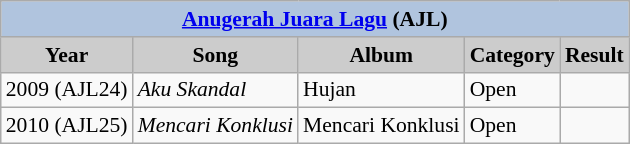<table class="wikitable" style="font-size:90%;">
<tr>
<th colspan="5" style="background:#B0C4DE;"><a href='#'>Anugerah Juara Lagu</a> (AJL)</th>
</tr>
<tr align="center">
<th style="background: #CCCCCC;">Year</th>
<th style="background: #CCCCCC;">Song</th>
<th style="background: #CCCCCC;">Album</th>
<th style="background: #CCCCCC;">Category</th>
<th style="background: #CCCCCC;">Result</th>
</tr>
<tr>
<td>2009 (AJL24)</td>
<td><em>Aku Skandal</em></td>
<td>Hujan</td>
<td>Open</td>
<td></td>
</tr>
<tr>
<td>2010 (AJL25)</td>
<td><em>Mencari Konklusi</em></td>
<td>Mencari Konklusi</td>
<td>Open</td>
<td></td>
</tr>
</table>
